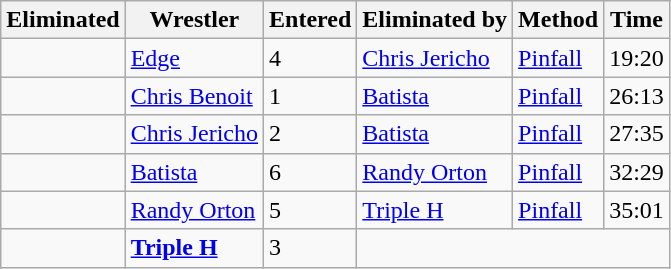<table class="wikitable sortable">
<tr>
<th>Eliminated</th>
<th>Wrestler</th>
<th>Entered</th>
<th>Eliminated by</th>
<th>Method</th>
<th>Time</th>
</tr>
<tr>
<td></td>
<td><a href='#'>Edge</a></td>
<td>4</td>
<td><a href='#'>Chris Jericho</a></td>
<td><a href='#'>Pinfall</a></td>
<td>19:20</td>
</tr>
<tr>
<td></td>
<td><a href='#'>Chris Benoit</a></td>
<td>1</td>
<td><a href='#'>Batista</a></td>
<td><a href='#'>Pinfall</a></td>
<td>26:13</td>
</tr>
<tr>
<td></td>
<td><a href='#'>Chris Jericho</a></td>
<td>2</td>
<td><a href='#'>Batista</a></td>
<td><a href='#'>Pinfall</a></td>
<td>27:35</td>
</tr>
<tr>
<td></td>
<td><a href='#'>Batista</a></td>
<td>6</td>
<td><a href='#'>Randy Orton</a></td>
<td><a href='#'>Pinfall</a></td>
<td>32:29</td>
</tr>
<tr>
<td></td>
<td><a href='#'>Randy Orton</a></td>
<td>5</td>
<td><a href='#'>Triple H</a></td>
<td><a href='#'>Pinfall</a></td>
<td>35:01</td>
</tr>
<tr>
<td></td>
<td><strong><a href='#'>Triple H</a></strong></td>
<td>3</td>
<td colspan="3"></td>
</tr>
</table>
